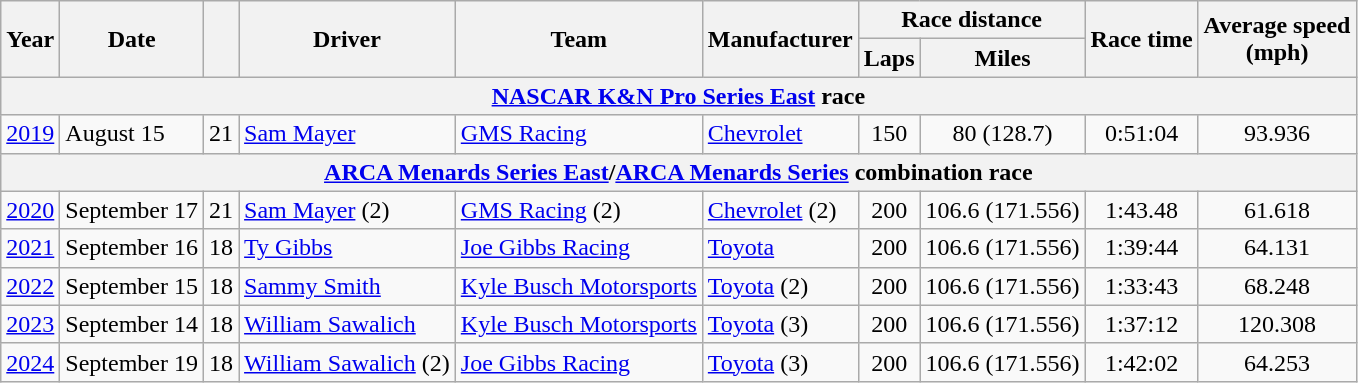<table class="wikitable">
<tr>
<th rowspan=2>Year</th>
<th rowspan=2>Date</th>
<th rowspan=2></th>
<th rowspan=2>Driver</th>
<th rowspan=2>Team</th>
<th rowspan=2>Manufacturer</th>
<th colspan=2>Race distance</th>
<th rowspan=2>Race time</th>
<th rowspan=2>Average speed<br>(mph)</th>
</tr>
<tr>
<th>Laps</th>
<th>Miles</th>
</tr>
<tr>
<th colspan=10><a href='#'>NASCAR K&N Pro Series East</a> race</th>
</tr>
<tr>
<td><a href='#'>2019</a></td>
<td>August 15</td>
<td align="center">21</td>
<td><a href='#'>Sam Mayer</a></td>
<td><a href='#'>GMS Racing</a></td>
<td><a href='#'>Chevrolet</a></td>
<td align="center">150</td>
<td align="center">80 (128.7)</td>
<td align="center">0:51:04</td>
<td align="center">93.936</td>
</tr>
<tr>
<th colspan=10><a href='#'>ARCA Menards Series East</a>/<a href='#'>ARCA Menards Series</a> combination race</th>
</tr>
<tr>
<td><a href='#'>2020</a></td>
<td>September 17</td>
<td align="center">21</td>
<td><a href='#'>Sam Mayer</a> (2)</td>
<td><a href='#'>GMS Racing</a> (2)</td>
<td><a href='#'>Chevrolet</a> (2)</td>
<td align="center">200</td>
<td align="center">106.6 (171.556)</td>
<td align="center">1:43.48</td>
<td align="center">61.618</td>
</tr>
<tr>
<td><a href='#'>2021</a></td>
<td>September 16</td>
<td align="center">18</td>
<td><a href='#'>Ty Gibbs</a></td>
<td><a href='#'>Joe Gibbs Racing</a></td>
<td><a href='#'>Toyota</a></td>
<td align="center">200</td>
<td align="center">106.6 (171.556)</td>
<td align="center">1:39:44</td>
<td align="center">64.131</td>
</tr>
<tr>
<td><a href='#'>2022</a></td>
<td>September 15</td>
<td align="center">18</td>
<td><a href='#'>Sammy Smith</a></td>
<td><a href='#'>Kyle Busch Motorsports</a></td>
<td><a href='#'>Toyota</a> (2)</td>
<td align="center">200</td>
<td align="center">106.6 (171.556)</td>
<td align="center">1:33:43</td>
<td align="center">68.248</td>
</tr>
<tr>
<td><a href='#'>2023</a></td>
<td>September 14</td>
<td align="center">18</td>
<td><a href='#'>William Sawalich</a></td>
<td><a href='#'>Kyle Busch Motorsports</a></td>
<td><a href='#'>Toyota</a> (3)</td>
<td align="center">200</td>
<td align="center">106.6 (171.556)</td>
<td align="center">1:37:12</td>
<td align="center">120.308</td>
</tr>
<tr>
<td><a href='#'>2024</a></td>
<td>September 19</td>
<td align="center">18</td>
<td><a href='#'>William Sawalich</a> (2)</td>
<td><a href='#'>Joe Gibbs Racing</a></td>
<td><a href='#'>Toyota</a> (3)</td>
<td align="center">200</td>
<td align="center">106.6 (171.556)</td>
<td align="center">1:42:02</td>
<td align="center">64.253</td>
</tr>
</table>
